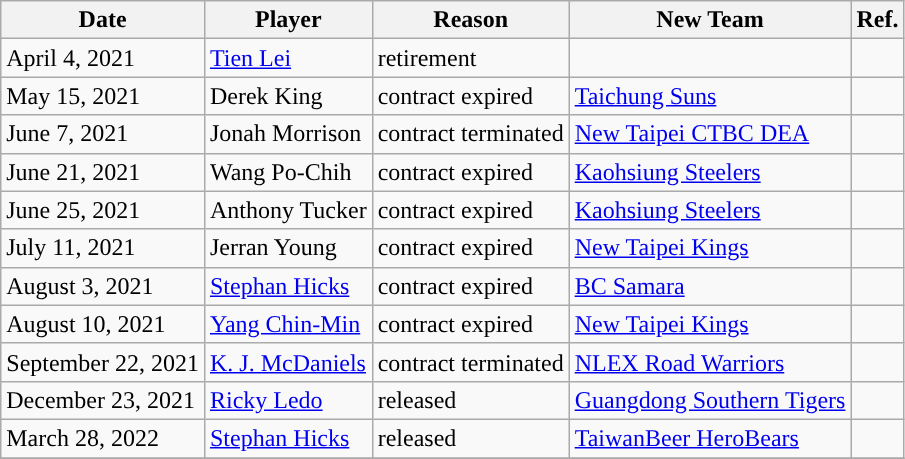<table class="wikitable">
<tr>
<th>Date</th>
<th>Player</th>
<th>Reason</th>
<th>New Team</th>
<th>Ref.</th>
</tr>
<tr>
<td>April 4, 2021</td>
<td><a href='#'>Tien Lei</a></td>
<td>retirement</td>
<td></td>
<td></td>
</tr>
<tr>
<td>May 15, 2021</td>
<td>Derek King</td>
<td>contract expired</td>
<td><a href='#'>Taichung Suns</a></td>
<td></td>
</tr>
<tr>
<td>June 7, 2021</td>
<td>Jonah Morrison</td>
<td>contract terminated</td>
<td><a href='#'>New Taipei CTBC DEA</a></td>
<td></td>
</tr>
<tr>
<td>June 21, 2021</td>
<td>Wang Po-Chih</td>
<td>contract expired</td>
<td><a href='#'>Kaohsiung Steelers</a></td>
<td></td>
</tr>
<tr>
<td>June 25, 2021</td>
<td>Anthony Tucker</td>
<td>contract expired</td>
<td><a href='#'>Kaohsiung Steelers</a></td>
<td></td>
</tr>
<tr>
<td>July 11, 2021</td>
<td>Jerran Young</td>
<td>contract expired</td>
<td><a href='#'>New Taipei Kings</a></td>
<td></td>
</tr>
<tr>
<td>August 3, 2021</td>
<td><a href='#'>Stephan Hicks</a></td>
<td>contract expired</td>
<td><a href='#'>BC Samara</a></td>
<td></td>
</tr>
<tr>
<td>August 10, 2021</td>
<td><a href='#'>Yang Chin-Min</a></td>
<td>contract expired</td>
<td><a href='#'>New Taipei Kings</a></td>
<td></td>
</tr>
<tr>
<td>September 22, 2021</td>
<td><a href='#'>K. J. McDaniels</a></td>
<td>contract terminated </td>
<td><a href='#'>NLEX Road Warriors</a></td>
<td></td>
</tr>
<tr>
<td>December 23, 2021</td>
<td><a href='#'>Ricky Ledo</a></td>
<td>released</td>
<td><a href='#'>Guangdong Southern Tigers</a></td>
<td></td>
</tr>
<tr>
<td>March 28, 2022</td>
<td><a href='#'>Stephan Hicks</a></td>
<td>released</td>
<td><a href='#'>TaiwanBeer HeroBears</a></td>
<td></td>
</tr>
<tr>
</tr>
</table>
